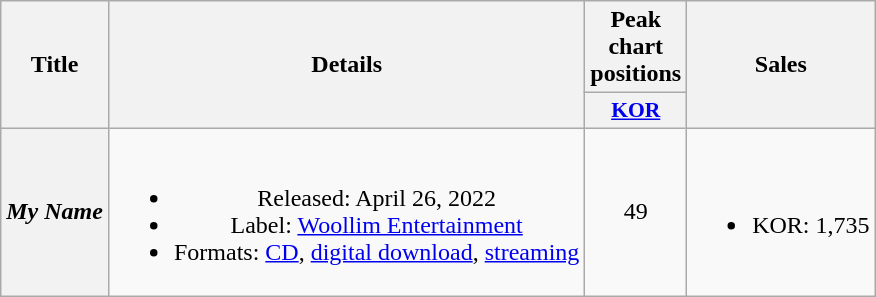<table class="wikitable plainrowheaders" style="text-align:center;">
<tr>
<th scope="col" rowspan="2">Title</th>
<th scope="col" rowspan="2">Details</th>
<th scope="col" colspan="1">Peak chart positions</th>
<th scope="col" rowspan="2">Sales</th>
</tr>
<tr>
<th scope="col" style="width:3em;font-size:90%;"><a href='#'>KOR</a><br></th>
</tr>
<tr>
<th scope="row"><em>My Name</em></th>
<td><br><ul><li>Released: April 26, 2022</li><li>Label: <a href='#'>Woollim Entertainment</a></li><li>Formats: <a href='#'>CD</a>, <a href='#'>digital download</a>, <a href='#'>streaming</a></li></ul></td>
<td>49</td>
<td><br><ul><li>KOR: 1,735</li></ul></td>
</tr>
</table>
